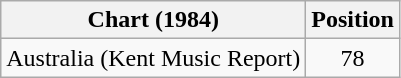<table class="wikitable sortable">
<tr>
<th>Chart (1984)</th>
<th>Position</th>
</tr>
<tr>
<td>Australia (Kent Music Report)</td>
<td align="center">78</td>
</tr>
</table>
